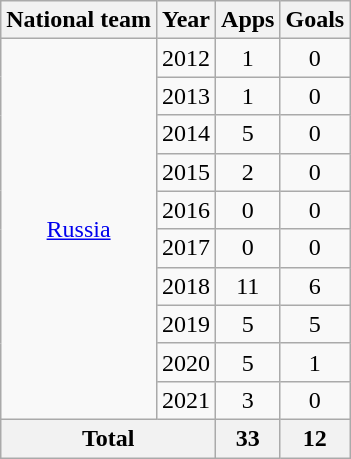<table class="wikitable" style="text-align:center">
<tr>
<th>National team</th>
<th>Year</th>
<th>Apps</th>
<th>Goals</th>
</tr>
<tr>
<td rowspan="10"><a href='#'>Russia</a></td>
<td>2012</td>
<td>1</td>
<td>0</td>
</tr>
<tr>
<td>2013</td>
<td>1</td>
<td>0</td>
</tr>
<tr>
<td>2014</td>
<td>5</td>
<td>0</td>
</tr>
<tr>
<td>2015</td>
<td>2</td>
<td>0</td>
</tr>
<tr>
<td>2016</td>
<td>0</td>
<td>0</td>
</tr>
<tr>
<td>2017</td>
<td>0</td>
<td>0</td>
</tr>
<tr>
<td>2018</td>
<td>11</td>
<td>6</td>
</tr>
<tr>
<td>2019</td>
<td>5</td>
<td>5</td>
</tr>
<tr>
<td>2020</td>
<td>5</td>
<td>1</td>
</tr>
<tr>
<td>2021</td>
<td>3</td>
<td>0</td>
</tr>
<tr>
<th colspan="2">Total</th>
<th>33</th>
<th>12</th>
</tr>
</table>
